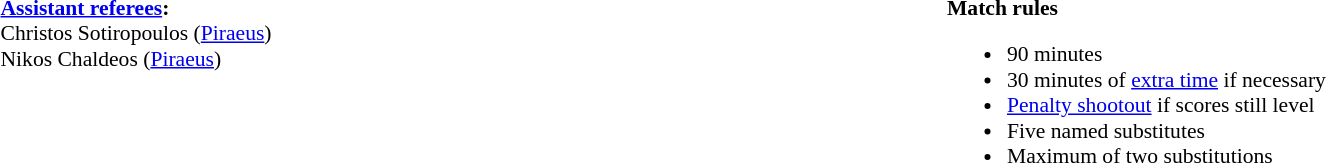<table width=100% style="font-size: 90%">
<tr>
<td width=50% valign=top><br><strong><a href='#'>Assistant referees</a>:</strong>
<br>Christos Sotiropoulos (<a href='#'>Piraeus</a>)
<br>Nikos Chaldeos (<a href='#'>Piraeus</a>)</td>
<td width=50% valign=top><br><strong>Match rules</strong><ul><li>90 minutes</li><li>30 minutes of <a href='#'>extra time</a> if necessary</li><li><a href='#'>Penalty shootout</a> if scores still level</li><li>Five named substitutes</li><li>Maximum of two substitutions</li></ul></td>
</tr>
</table>
